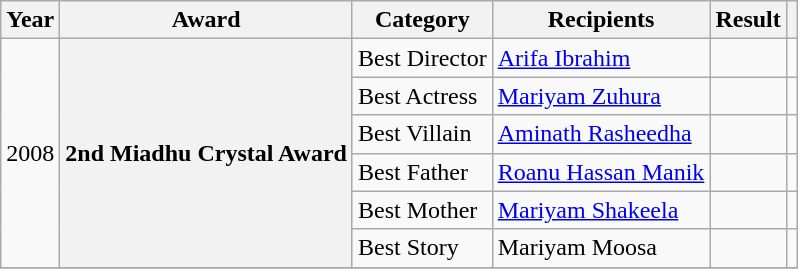<table class="wikitable plainrowheaders sortable">
<tr>
<th scope="col">Year</th>
<th scope="col">Award</th>
<th scope="col">Category</th>
<th scope="col">Recipients</th>
<th scope="col">Result</th>
<th scope="col" class="unsortable"></th>
</tr>
<tr>
<td rowspan="6">2008</td>
<th rowspan="6" scope="row">2nd Miadhu Crystal Award</th>
<td>Best Director</td>
<td><a href='#'>Arifa Ibrahim</a></td>
<td></td>
<td style="text-align:center;"></td>
</tr>
<tr>
<td>Best Actress</td>
<td><a href='#'>Mariyam Zuhura</a></td>
<td></td>
<td style="text-align:center;"></td>
</tr>
<tr>
<td>Best Villain</td>
<td><a href='#'>Aminath Rasheedha</a></td>
<td></td>
<td style="text-align:center;"></td>
</tr>
<tr>
<td>Best Father</td>
<td><a href='#'>Roanu Hassan Manik</a></td>
<td></td>
<td style="text-align:center;"></td>
</tr>
<tr>
<td>Best Mother</td>
<td><a href='#'>Mariyam Shakeela</a></td>
<td></td>
<td style="text-align:center;"></td>
</tr>
<tr>
<td>Best Story</td>
<td>Mariyam Moosa</td>
<td></td>
<td></td>
</tr>
<tr>
</tr>
</table>
